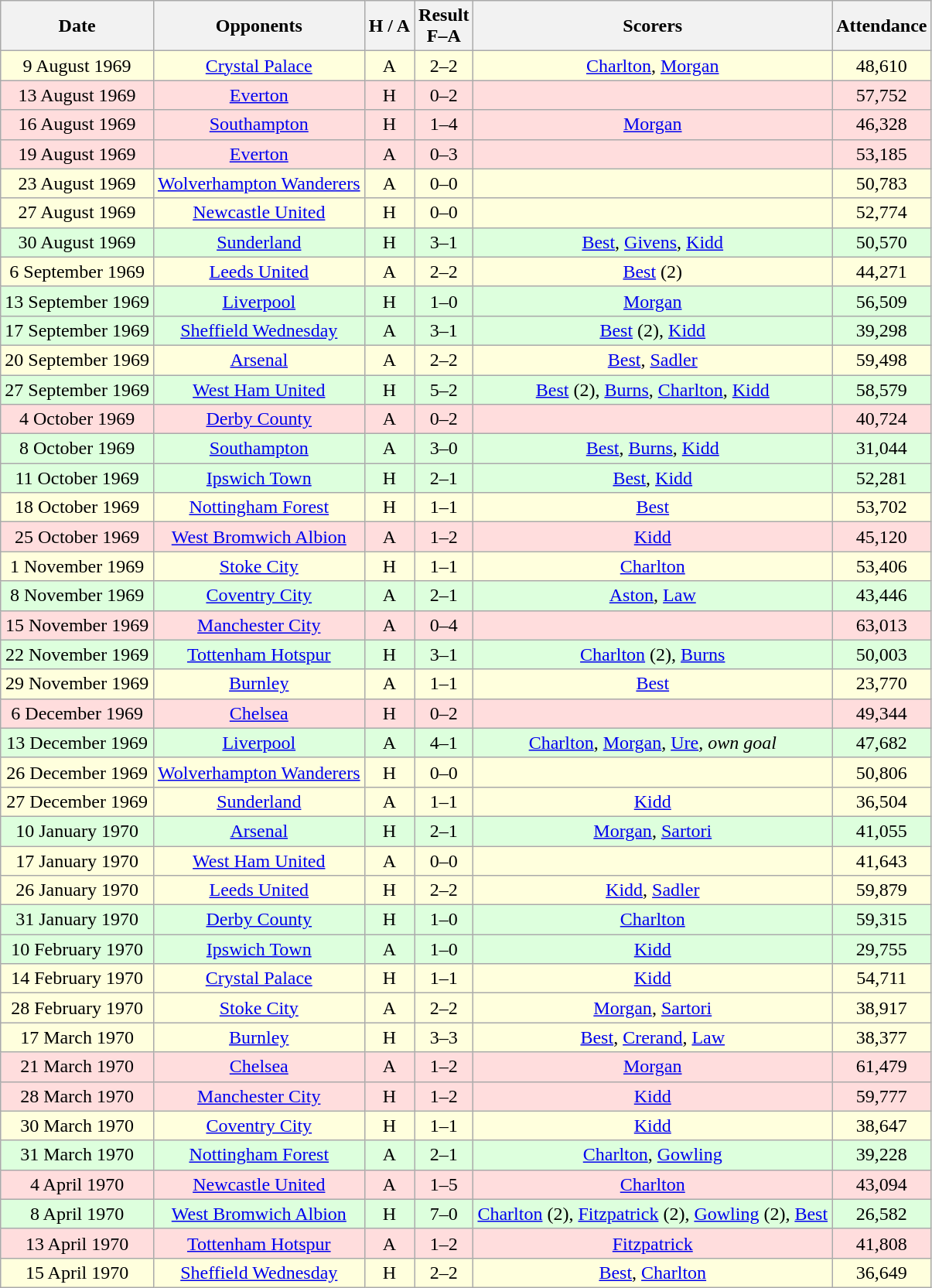<table class="wikitable" style="text-align:center">
<tr>
<th>Date</th>
<th>Opponents</th>
<th>H / A</th>
<th>Result<br>F–A</th>
<th>Scorers</th>
<th>Attendance</th>
</tr>
<tr bgcolor="#ffffdd">
<td>9 August 1969</td>
<td><a href='#'>Crystal Palace</a></td>
<td>A</td>
<td>2–2</td>
<td><a href='#'>Charlton</a>, <a href='#'>Morgan</a></td>
<td>48,610</td>
</tr>
<tr bgcolor="#ffdddd">
<td>13 August 1969</td>
<td><a href='#'>Everton</a></td>
<td>H</td>
<td>0–2</td>
<td></td>
<td>57,752</td>
</tr>
<tr bgcolor="#ffdddd">
<td>16 August 1969</td>
<td><a href='#'>Southampton</a></td>
<td>H</td>
<td>1–4</td>
<td><a href='#'>Morgan</a></td>
<td>46,328</td>
</tr>
<tr bgcolor="#ffdddd">
<td>19 August 1969</td>
<td><a href='#'>Everton</a></td>
<td>A</td>
<td>0–3</td>
<td></td>
<td>53,185</td>
</tr>
<tr bgcolor="#ffffdd">
<td>23 August 1969</td>
<td><a href='#'>Wolverhampton Wanderers</a></td>
<td>A</td>
<td>0–0</td>
<td></td>
<td>50,783</td>
</tr>
<tr bgcolor="#ffffdd">
<td>27 August 1969</td>
<td><a href='#'>Newcastle United</a></td>
<td>H</td>
<td>0–0</td>
<td></td>
<td>52,774</td>
</tr>
<tr bgcolor="#ddffdd">
<td>30 August 1969</td>
<td><a href='#'>Sunderland</a></td>
<td>H</td>
<td>3–1</td>
<td><a href='#'>Best</a>, <a href='#'>Givens</a>, <a href='#'>Kidd</a></td>
<td>50,570</td>
</tr>
<tr bgcolor="#ffffdd">
<td>6 September 1969</td>
<td><a href='#'>Leeds United</a></td>
<td>A</td>
<td>2–2</td>
<td><a href='#'>Best</a> (2)</td>
<td>44,271</td>
</tr>
<tr bgcolor="#ddffdd">
<td>13 September 1969</td>
<td><a href='#'>Liverpool</a></td>
<td>H</td>
<td>1–0</td>
<td><a href='#'>Morgan</a></td>
<td>56,509</td>
</tr>
<tr bgcolor="#ddffdd">
<td>17 September 1969</td>
<td><a href='#'>Sheffield Wednesday</a></td>
<td>A</td>
<td>3–1</td>
<td><a href='#'>Best</a> (2), <a href='#'>Kidd</a></td>
<td>39,298</td>
</tr>
<tr bgcolor="#ffffdd">
<td>20 September 1969</td>
<td><a href='#'>Arsenal</a></td>
<td>A</td>
<td>2–2</td>
<td><a href='#'>Best</a>, <a href='#'>Sadler</a></td>
<td>59,498</td>
</tr>
<tr bgcolor="#ddffdd">
<td>27 September 1969</td>
<td><a href='#'>West Ham United</a></td>
<td>H</td>
<td>5–2</td>
<td><a href='#'>Best</a> (2), <a href='#'>Burns</a>, <a href='#'>Charlton</a>, <a href='#'>Kidd</a></td>
<td>58,579</td>
</tr>
<tr bgcolor="#ffdddd">
<td>4 October 1969</td>
<td><a href='#'>Derby County</a></td>
<td>A</td>
<td>0–2</td>
<td></td>
<td>40,724</td>
</tr>
<tr bgcolor="#ddffdd">
<td>8 October 1969</td>
<td><a href='#'>Southampton</a></td>
<td>A</td>
<td>3–0</td>
<td><a href='#'>Best</a>, <a href='#'>Burns</a>, <a href='#'>Kidd</a></td>
<td>31,044</td>
</tr>
<tr bgcolor="#ddffdd">
<td>11 October 1969</td>
<td><a href='#'>Ipswich Town</a></td>
<td>H</td>
<td>2–1</td>
<td><a href='#'>Best</a>, <a href='#'>Kidd</a></td>
<td>52,281</td>
</tr>
<tr bgcolor="#ffffdd">
<td>18 October 1969</td>
<td><a href='#'>Nottingham Forest</a></td>
<td>H</td>
<td>1–1</td>
<td><a href='#'>Best</a></td>
<td>53,702</td>
</tr>
<tr bgcolor="#ffdddd">
<td>25 October 1969</td>
<td><a href='#'>West Bromwich Albion</a></td>
<td>A</td>
<td>1–2</td>
<td><a href='#'>Kidd</a></td>
<td>45,120</td>
</tr>
<tr bgcolor="#ffffdd">
<td>1 November 1969</td>
<td><a href='#'>Stoke City</a></td>
<td>H</td>
<td>1–1</td>
<td><a href='#'>Charlton</a></td>
<td>53,406</td>
</tr>
<tr bgcolor="#ddffdd">
<td>8 November 1969</td>
<td><a href='#'>Coventry City</a></td>
<td>A</td>
<td>2–1</td>
<td><a href='#'>Aston</a>, <a href='#'>Law</a></td>
<td>43,446</td>
</tr>
<tr bgcolor="#ffdddd">
<td>15 November 1969</td>
<td><a href='#'>Manchester City</a></td>
<td>A</td>
<td>0–4</td>
<td></td>
<td>63,013</td>
</tr>
<tr bgcolor="#ddffdd">
<td>22 November 1969</td>
<td><a href='#'>Tottenham Hotspur</a></td>
<td>H</td>
<td>3–1</td>
<td><a href='#'>Charlton</a> (2), <a href='#'>Burns</a></td>
<td>50,003</td>
</tr>
<tr bgcolor="#ffffdd">
<td>29 November 1969</td>
<td><a href='#'>Burnley</a></td>
<td>A</td>
<td>1–1</td>
<td><a href='#'>Best</a></td>
<td>23,770</td>
</tr>
<tr bgcolor="#ffdddd">
<td>6 December 1969</td>
<td><a href='#'>Chelsea</a></td>
<td>H</td>
<td>0–2</td>
<td></td>
<td>49,344</td>
</tr>
<tr bgcolor="#ddffdd">
<td>13 December 1969</td>
<td><a href='#'>Liverpool</a></td>
<td>A</td>
<td>4–1</td>
<td><a href='#'>Charlton</a>, <a href='#'>Morgan</a>, <a href='#'>Ure</a>, <em>own goal</em></td>
<td>47,682</td>
</tr>
<tr bgcolor="#ffffdd">
<td>26 December 1969</td>
<td><a href='#'>Wolverhampton Wanderers</a></td>
<td>H</td>
<td>0–0</td>
<td></td>
<td>50,806</td>
</tr>
<tr bgcolor="#ffffdd">
<td>27 December 1969</td>
<td><a href='#'>Sunderland</a></td>
<td>A</td>
<td>1–1</td>
<td><a href='#'>Kidd</a></td>
<td>36,504</td>
</tr>
<tr bgcolor="#ddffdd">
<td>10 January 1970</td>
<td><a href='#'>Arsenal</a></td>
<td>H</td>
<td>2–1</td>
<td><a href='#'>Morgan</a>, <a href='#'>Sartori</a></td>
<td>41,055</td>
</tr>
<tr bgcolor="#ffffdd">
<td>17 January 1970</td>
<td><a href='#'>West Ham United</a></td>
<td>A</td>
<td>0–0</td>
<td></td>
<td>41,643</td>
</tr>
<tr bgcolor="#ffffdd">
<td>26 January 1970</td>
<td><a href='#'>Leeds United</a></td>
<td>H</td>
<td>2–2</td>
<td><a href='#'>Kidd</a>, <a href='#'>Sadler</a></td>
<td>59,879</td>
</tr>
<tr bgcolor="#ddffdd">
<td>31 January 1970</td>
<td><a href='#'>Derby County</a></td>
<td>H</td>
<td>1–0</td>
<td><a href='#'>Charlton</a></td>
<td>59,315</td>
</tr>
<tr bgcolor="#ddffdd">
<td>10 February 1970</td>
<td><a href='#'>Ipswich Town</a></td>
<td>A</td>
<td>1–0</td>
<td><a href='#'>Kidd</a></td>
<td>29,755</td>
</tr>
<tr bgcolor="#ffffdd">
<td>14 February 1970</td>
<td><a href='#'>Crystal Palace</a></td>
<td>H</td>
<td>1–1</td>
<td><a href='#'>Kidd</a></td>
<td>54,711</td>
</tr>
<tr bgcolor="#ffffdd">
<td>28 February 1970</td>
<td><a href='#'>Stoke City</a></td>
<td>A</td>
<td>2–2</td>
<td><a href='#'>Morgan</a>, <a href='#'>Sartori</a></td>
<td>38,917</td>
</tr>
<tr bgcolor="#ffffdd">
<td>17 March 1970</td>
<td><a href='#'>Burnley</a></td>
<td>H</td>
<td>3–3</td>
<td><a href='#'>Best</a>, <a href='#'>Crerand</a>, <a href='#'>Law</a></td>
<td>38,377</td>
</tr>
<tr bgcolor="#ffdddd">
<td>21 March 1970</td>
<td><a href='#'>Chelsea</a></td>
<td>A</td>
<td>1–2</td>
<td><a href='#'>Morgan</a></td>
<td>61,479</td>
</tr>
<tr bgcolor="#ffdddd">
<td>28 March 1970</td>
<td><a href='#'>Manchester City</a></td>
<td>H</td>
<td>1–2</td>
<td><a href='#'>Kidd</a></td>
<td>59,777</td>
</tr>
<tr bgcolor="#ffffdd">
<td>30 March 1970</td>
<td><a href='#'>Coventry City</a></td>
<td>H</td>
<td>1–1</td>
<td><a href='#'>Kidd</a></td>
<td>38,647</td>
</tr>
<tr bgcolor="#ddffdd">
<td>31 March 1970</td>
<td><a href='#'>Nottingham Forest</a></td>
<td>A</td>
<td>2–1</td>
<td><a href='#'>Charlton</a>, <a href='#'>Gowling</a></td>
<td>39,228</td>
</tr>
<tr bgcolor="#ffdddd">
<td>4 April 1970</td>
<td><a href='#'>Newcastle United</a></td>
<td>A</td>
<td>1–5</td>
<td><a href='#'>Charlton</a></td>
<td>43,094</td>
</tr>
<tr bgcolor="#ddffdd">
<td>8 April 1970</td>
<td><a href='#'>West Bromwich Albion</a></td>
<td>H</td>
<td>7–0</td>
<td><a href='#'>Charlton</a> (2), <a href='#'>Fitzpatrick</a> (2), <a href='#'>Gowling</a> (2), <a href='#'>Best</a></td>
<td>26,582</td>
</tr>
<tr bgcolor="#ffdddd">
<td>13 April 1970</td>
<td><a href='#'>Tottenham Hotspur</a></td>
<td>A</td>
<td>1–2</td>
<td><a href='#'>Fitzpatrick</a></td>
<td>41,808</td>
</tr>
<tr bgcolor="#ffffdd">
<td>15 April 1970</td>
<td><a href='#'>Sheffield Wednesday</a></td>
<td>H</td>
<td>2–2</td>
<td><a href='#'>Best</a>, <a href='#'>Charlton</a></td>
<td>36,649</td>
</tr>
</table>
